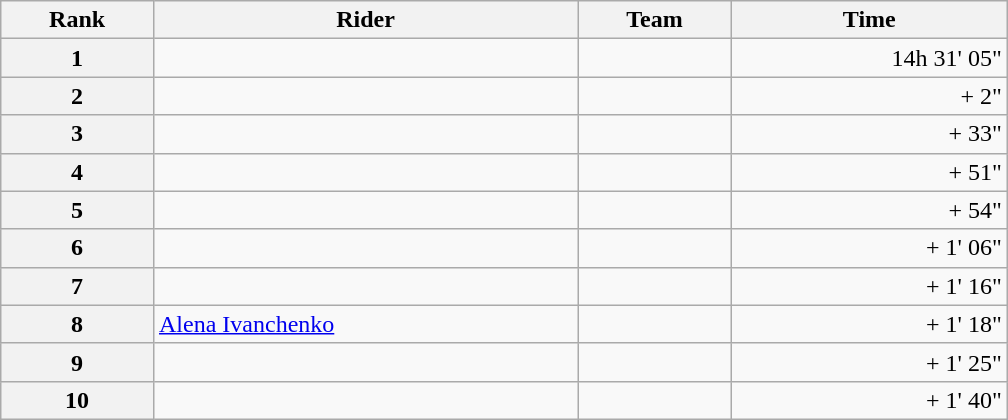<table class="wikitable" style="width:42em;margin-bottom:0;">
<tr>
<th scope="col">Rank</th>
<th scope="col">Rider</th>
<th scope="col">Team</th>
<th scope="col">Time</th>
</tr>
<tr>
<th scope="row">1</th>
<td> </td>
<td></td>
<td style="text-align:right;">14h 31' 05"</td>
</tr>
<tr>
<th scope="row">2</th>
<td> </td>
<td></td>
<td style="text-align:right;">+ 2"</td>
</tr>
<tr>
<th scope="row">3</th>
<td></td>
<td></td>
<td style="text-align:right;">+ 33"</td>
</tr>
<tr>
<th scope="row">4</th>
<td></td>
<td></td>
<td style="text-align:right;">+ 51"</td>
</tr>
<tr>
<th scope="row">5</th>
<td></td>
<td></td>
<td style="text-align:right;">+ 54"</td>
</tr>
<tr>
<th scope="row">6</th>
<td></td>
<td></td>
<td style="text-align:right;">+ 1' 06"</td>
</tr>
<tr>
<th scope="row">7</th>
<td></td>
<td></td>
<td style="text-align:right;">+ 1' 16"</td>
</tr>
<tr>
<th scope="row">8</th>
<td> <a href='#'>Alena Ivanchenko</a> </td>
<td></td>
<td style="text-align:right;">+ 1' 18"</td>
</tr>
<tr>
<th scope="row">9</th>
<td></td>
<td></td>
<td style="text-align:right;">+ 1' 25"</td>
</tr>
<tr>
<th scope="row">10</th>
<td></td>
<td></td>
<td style="text-align:right;">+ 1' 40"</td>
</tr>
</table>
